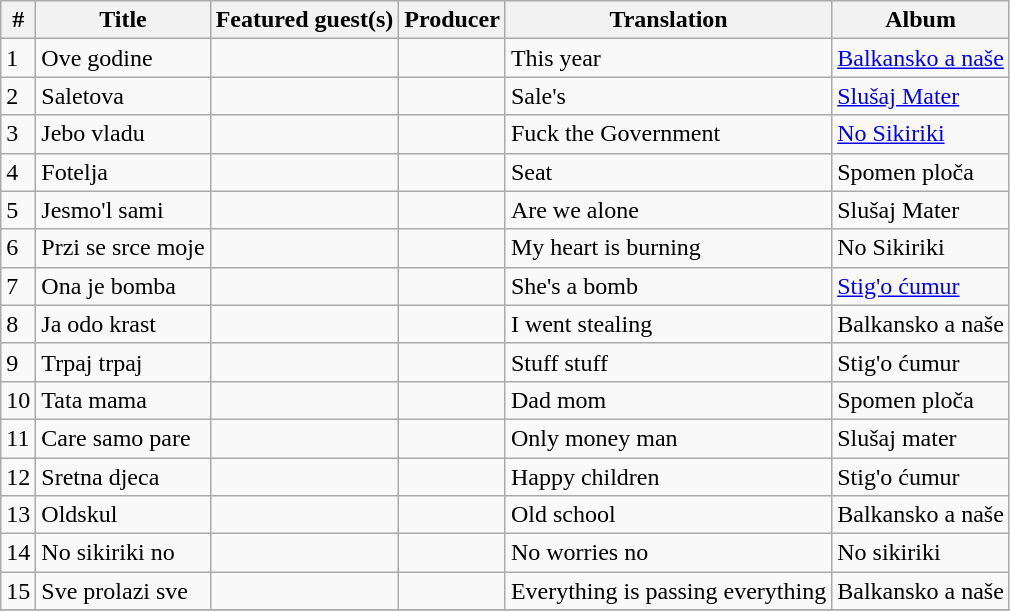<table class="wikitable">
<tr>
<th>#</th>
<th>Title</th>
<th>Featured guest(s)</th>
<th>Producer</th>
<th>Translation</th>
<th>Album</th>
</tr>
<tr>
<td>1</td>
<td>Ove godine</td>
<td></td>
<td></td>
<td>This year</td>
<td><a href='#'>Balkansko a naše</a></td>
</tr>
<tr>
<td>2</td>
<td>Saletova</td>
<td></td>
<td></td>
<td>Sale's</td>
<td><a href='#'>Slušaj Mater</a></td>
</tr>
<tr>
<td>3</td>
<td>Jebo vladu</td>
<td></td>
<td></td>
<td>Fuck the Government</td>
<td><a href='#'>No Sikiriki</a></td>
</tr>
<tr>
<td>4</td>
<td>Fotelja</td>
<td></td>
<td></td>
<td>Seat</td>
<td>Spomen ploča</td>
</tr>
<tr>
<td>5</td>
<td>Jesmo'l sami</td>
<td></td>
<td></td>
<td>Are we alone</td>
<td>Slušaj Mater</td>
</tr>
<tr>
<td>6</td>
<td>Przi se srce moje</td>
<td></td>
<td></td>
<td>My heart is burning</td>
<td>No Sikiriki</td>
</tr>
<tr>
<td>7</td>
<td>Ona je bomba</td>
<td></td>
<td></td>
<td>She's a bomb</td>
<td><a href='#'>Stig'o ćumur</a></td>
</tr>
<tr>
<td>8</td>
<td>Ja odo krast</td>
<td></td>
<td></td>
<td>I went stealing</td>
<td>Balkansko a naše</td>
</tr>
<tr>
<td>9</td>
<td>Trpaj trpaj</td>
<td></td>
<td></td>
<td>Stuff stuff</td>
<td>Stig'o ćumur</td>
</tr>
<tr>
<td>10</td>
<td>Tata mama</td>
<td></td>
<td></td>
<td>Dad mom</td>
<td>Spomen ploča</td>
</tr>
<tr>
<td>11</td>
<td>Care samo pare</td>
<td></td>
<td></td>
<td>Only money man</td>
<td>Slušaj mater</td>
</tr>
<tr>
<td>12</td>
<td>Sretna djeca</td>
<td></td>
<td></td>
<td>Happy children</td>
<td>Stig'o ćumur</td>
</tr>
<tr>
<td>13</td>
<td>Oldskul</td>
<td></td>
<td></td>
<td>Old school</td>
<td>Balkansko a naše</td>
</tr>
<tr>
<td>14</td>
<td>No sikiriki no</td>
<td></td>
<td></td>
<td>No worries no</td>
<td>No sikiriki</td>
</tr>
<tr>
<td>15</td>
<td>Sve prolazi sve</td>
<td></td>
<td></td>
<td>Everything is passing everything</td>
<td>Balkansko a naše</td>
</tr>
<tr>
</tr>
</table>
